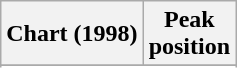<table class="wikitable sortable plainrowheaders" style="text-align:center">
<tr>
<th scope="col">Chart (1998)</th>
<th scope="col">Peak<br>position</th>
</tr>
<tr>
</tr>
<tr>
</tr>
<tr>
</tr>
<tr>
</tr>
<tr>
</tr>
<tr>
</tr>
<tr>
</tr>
<tr>
</tr>
<tr>
</tr>
<tr>
</tr>
</table>
